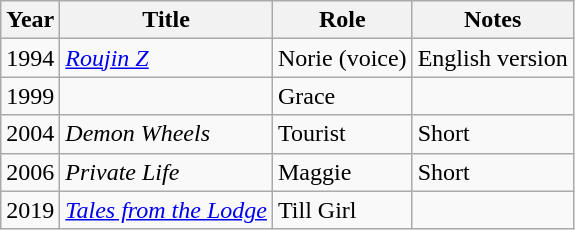<table class="wikitable sortable">
<tr>
<th>Year</th>
<th>Title</th>
<th>Role</th>
<th class="unsortable">Notes</th>
</tr>
<tr>
<td>1994</td>
<td><em><a href='#'>Roujin Z</a></em></td>
<td>Norie (voice)</td>
<td>English version</td>
</tr>
<tr>
<td>1999</td>
<td><em></em></td>
<td>Grace</td>
<td></td>
</tr>
<tr>
<td>2004</td>
<td><em>Demon Wheels</em></td>
<td>Tourist</td>
<td>Short</td>
</tr>
<tr>
<td>2006</td>
<td><em>Private Life</em></td>
<td>Maggie</td>
<td>Short</td>
</tr>
<tr>
<td>2019</td>
<td><em><a href='#'>Tales from the Lodge</a></em></td>
<td>Till Girl</td>
<td></td>
</tr>
</table>
